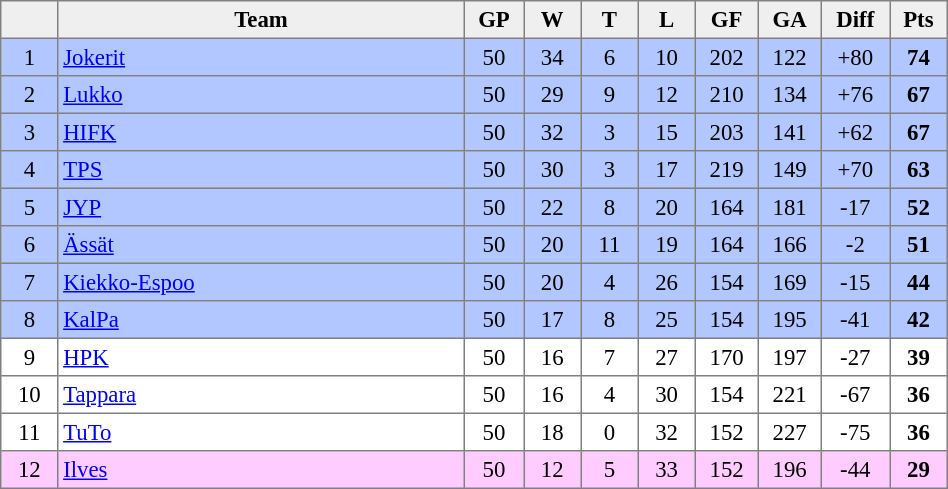<table cellpadding="3" cellspacing="0" border="1" style="font-size: 95%; text-align: center; border: gray solid 1px; border-collapse: collapse;" width="50%">
<tr bgcolor=#efefef>
<th width="20"></th>
<th width="185">Team</th>
<th width="20">GP</th>
<th width="20">W</th>
<th width="20">T</th>
<th width="20">L</th>
<th width="20">GF</th>
<th width="20">GA</th>
<th width="20">Diff</th>
<th width="20">Pts</th>
</tr>
<tr bgcolor="B2C6FF">
<td>1</td>
<td align="left"><a href='#'>Jokerit</a></td>
<td>50</td>
<td>34</td>
<td>6</td>
<td>10</td>
<td>202</td>
<td>122</td>
<td>+80</td>
<td><strong>74</strong></td>
</tr>
<tr bgcolor="B2C6FF">
<td>2</td>
<td align="left"><a href='#'>Lukko</a></td>
<td>50</td>
<td>29</td>
<td>9</td>
<td>12</td>
<td>210</td>
<td>134</td>
<td>+76</td>
<td><strong>67</strong></td>
</tr>
<tr bgcolor="B2C6FF">
<td>3</td>
<td align="left"><a href='#'>HIFK</a></td>
<td>50</td>
<td>32</td>
<td>3</td>
<td>15</td>
<td>203</td>
<td>141</td>
<td>+62</td>
<td><strong>67</strong></td>
</tr>
<tr bgcolor="B2C6FF">
<td>4</td>
<td align="left"><a href='#'>TPS</a></td>
<td>50</td>
<td>30</td>
<td>3</td>
<td>17</td>
<td>219</td>
<td>149</td>
<td>+70</td>
<td><strong>63</strong></td>
</tr>
<tr bgcolor="B2C6FF">
<td>5</td>
<td align="left"><a href='#'>JYP</a></td>
<td>50</td>
<td>22</td>
<td>8</td>
<td>20</td>
<td>164</td>
<td>181</td>
<td>-17</td>
<td><strong>52</strong></td>
</tr>
<tr bgcolor="B2C6FF">
<td>6</td>
<td align="left"><a href='#'>Ässät</a></td>
<td>50</td>
<td>20</td>
<td>11</td>
<td>19</td>
<td>164</td>
<td>166</td>
<td>-2</td>
<td><strong>51</strong></td>
</tr>
<tr bgcolor="B2C6FF">
<td>7</td>
<td align="left"><a href='#'>Kiekko-Espoo</a></td>
<td>50</td>
<td>20</td>
<td>4</td>
<td>26</td>
<td>154</td>
<td>169</td>
<td>-15</td>
<td><strong>44</strong></td>
</tr>
<tr bgcolor="B2C6FF">
<td>8</td>
<td align="left"><a href='#'>KalPa</a></td>
<td>50</td>
<td>17</td>
<td>8</td>
<td>25</td>
<td>154</td>
<td>195</td>
<td>-41</td>
<td><strong>42</strong></td>
</tr>
<tr>
<td>9</td>
<td align="left"><a href='#'>HPK</a></td>
<td>50</td>
<td>16</td>
<td>7</td>
<td>27</td>
<td>170</td>
<td>197</td>
<td>-27</td>
<td><strong>39</strong></td>
</tr>
<tr>
<td>10</td>
<td align="left"><a href='#'>Tappara</a></td>
<td>50</td>
<td>16</td>
<td>4</td>
<td>30</td>
<td>154</td>
<td>221</td>
<td>-67</td>
<td><strong>36</strong></td>
</tr>
<tr>
<td>11</td>
<td align="left"><a href='#'>TuTo</a></td>
<td>50</td>
<td>18</td>
<td>0</td>
<td>32</td>
<td>152</td>
<td>227</td>
<td>-75</td>
<td><strong>36</strong></td>
</tr>
<tr bgcolor=ffccff>
<td>12</td>
<td align="left"><a href='#'>Ilves</a></td>
<td>50</td>
<td>12</td>
<td>5</td>
<td>33</td>
<td>152</td>
<td>196</td>
<td>-44</td>
<td><strong>29</strong></td>
</tr>
</table>
